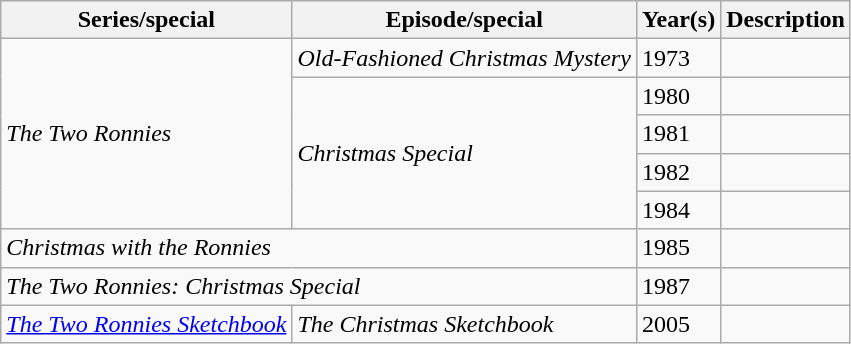<table class="wikitable sortable">
<tr>
<th>Series/special</th>
<th>Episode/special</th>
<th>Year(s)</th>
<th>Description</th>
</tr>
<tr>
<td rowspan="5"><em>The Two Ronnies</em></td>
<td><em>Old-Fashioned Christmas Mystery</em></td>
<td>1973</td>
<td></td>
</tr>
<tr>
<td rowspan="4"><em>Christmas Special</em></td>
<td>1980</td>
<td></td>
</tr>
<tr>
<td>1981</td>
<td></td>
</tr>
<tr>
<td>1982</td>
<td></td>
</tr>
<tr>
<td>1984</td>
<td></td>
</tr>
<tr>
<td colspan="2"><em>Christmas with the Ronnies</em></td>
<td>1985</td>
<td></td>
</tr>
<tr>
<td colspan="2"><em>The Two Ronnies: Christmas Special</em></td>
<td>1987</td>
<td></td>
</tr>
<tr>
<td><em><a href='#'>The Two Ronnies Sketchbook</a></em></td>
<td><em>The Christmas Sketchbook</em></td>
<td>2005</td>
<td></td>
</tr>
</table>
